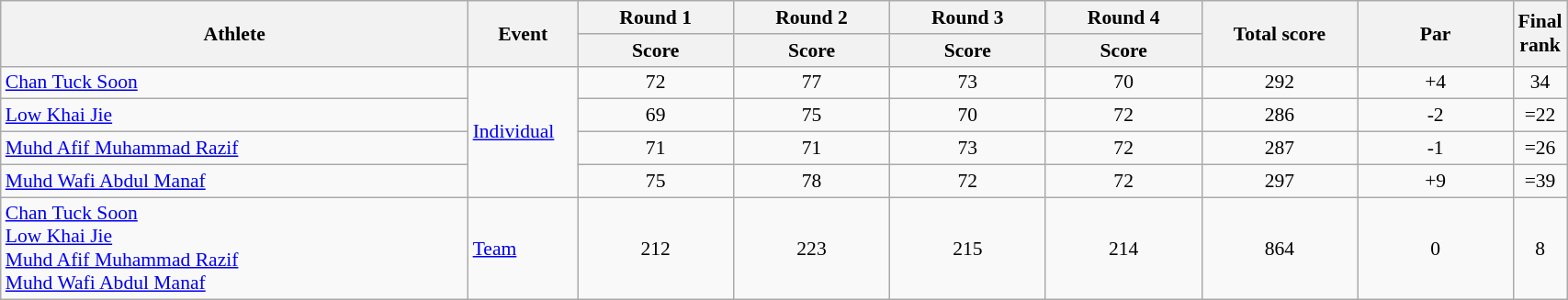<table class="wikitable" width="90%" style="text-align:center; font-size:90%">
<tr>
<th rowspan=2 width="30%">Athlete</th>
<th rowspan=2 width="7%">Event</th>
<th width="10%">Round 1</th>
<th width="10%">Round 2</th>
<th width="10%">Round 3</th>
<th width="10%">Round 4</th>
<th rowspan=2 width="10%">Total score</th>
<th rowspan=2 width="10%">Par</th>
<th rowspan=2 width="5%">Final rank</th>
</tr>
<tr>
<th width="5%">Score</th>
<th width="5%">Score</th>
<th width="5%">Score</th>
<th width="5%">Score</th>
</tr>
<tr>
<td align=left><a href='#'>Chan Tuck Soon</a></td>
<td align=left rowspan=4><a href='#'>Individual</a></td>
<td>72</td>
<td>77</td>
<td>73</td>
<td>70</td>
<td>292</td>
<td>+4</td>
<td>34</td>
</tr>
<tr>
<td align=left><a href='#'>Low Khai Jie</a></td>
<td>69</td>
<td>75</td>
<td>70</td>
<td>72</td>
<td>286</td>
<td>-2</td>
<td>=22</td>
</tr>
<tr>
<td align=left><a href='#'>Muhd Afif Muhammad Razif</a></td>
<td>71</td>
<td>71</td>
<td>73</td>
<td>72</td>
<td>287</td>
<td>-1</td>
<td>=26</td>
</tr>
<tr>
<td align=left><a href='#'>Muhd Wafi Abdul Manaf</a></td>
<td>75</td>
<td>78</td>
<td>72</td>
<td>72</td>
<td>297</td>
<td>+9</td>
<td>=39</td>
</tr>
<tr>
<td align=left><a href='#'>Chan Tuck Soon</a><br><a href='#'>Low Khai Jie</a><br><a href='#'>Muhd Afif Muhammad Razif</a><br><a href='#'>Muhd Wafi Abdul Manaf</a></td>
<td align=left><a href='#'>Team</a></td>
<td>212</td>
<td>223</td>
<td>215</td>
<td>214</td>
<td>864</td>
<td>0</td>
<td>8</td>
</tr>
</table>
